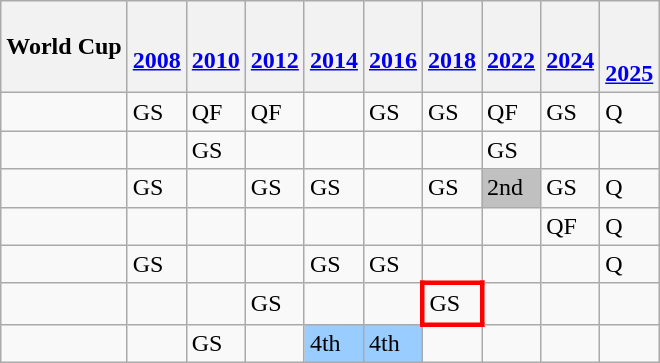<table class="wikitable">
<tr>
<th>World Cup</th>
<th><br><a href='#'>2008</a></th>
<th><br><a href='#'>2010</a></th>
<th><br><a href='#'>2012</a></th>
<th><br><a href='#'>2014</a></th>
<th><br><a href='#'>2016</a></th>
<th><br><a href='#'>2018</a></th>
<th><br><a href='#'>2022</a></th>
<th><br><a href='#'>2024</a></th>
<th><br><br><a href='#'>2025</a></th>
</tr>
<tr>
<td></td>
<td>GS</td>
<td>QF</td>
<td>QF</td>
<td></td>
<td>GS</td>
<td>GS</td>
<td>QF</td>
<td>GS</td>
<td>Q</td>
</tr>
<tr>
<td></td>
<td></td>
<td>GS</td>
<td></td>
<td></td>
<td></td>
<td></td>
<td>GS</td>
<td></td>
<td></td>
</tr>
<tr>
<td></td>
<td>GS</td>
<td></td>
<td>GS</td>
<td>GS</td>
<td></td>
<td>GS</td>
<td bgcolor=silver>2nd</td>
<td>GS</td>
<td>Q</td>
</tr>
<tr>
<td></td>
<td></td>
<td></td>
<td></td>
<td></td>
<td></td>
<td></td>
<td></td>
<td>QF</td>
<td>Q</td>
</tr>
<tr>
<td></td>
<td>GS</td>
<td></td>
<td></td>
<td>GS</td>
<td>GS</td>
<td></td>
<td></td>
<td></td>
<td>Q</td>
</tr>
<tr>
<td></td>
<td></td>
<td></td>
<td>GS</td>
<td></td>
<td></td>
<td style="border: 3px solid red">GS</td>
<td></td>
<td></td>
<td></td>
</tr>
<tr>
<td></td>
<td></td>
<td>GS</td>
<td></td>
<td bgcolor=#9acdff>4th</td>
<td bgcolor=#9acdff>4th</td>
<td></td>
<td></td>
<td></td>
<td></td>
</tr>
</table>
